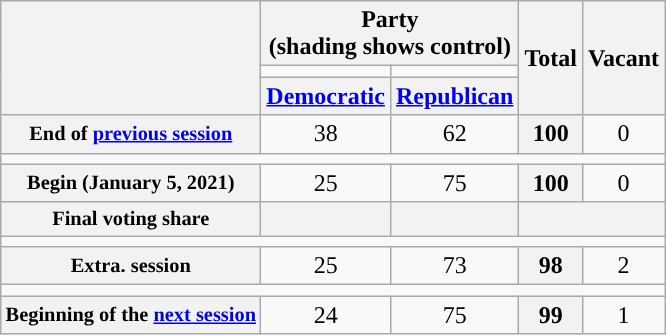<table class="wikitable" style="text-align:center">
<tr>
<th rowspan="3" scope="col"> </th>
<th colspan="2" scope="col">Party<div>(shading shows control)</div></th>
<th rowspan="3" scope="col">Total</th>
<th rowspan="3" scope="col">Vacant</th>
</tr>
<tr style="height:5px">
<td style="background-color:"></td>
<td style="background-color:"></td>
</tr>
<tr>
<th scope="col"><a href='#'>Democratic</a></th>
<th scope="col"><a href='#'>Republican</a></th>
</tr>
<tr>
<th scope="row" style="font-size:85%">End of <a href='#'>previous session</a></th>
<td>38</td>
<td>62</td>
<th>100</th>
<td>0</td>
</tr>
<tr>
<td colspan="5"></td>
</tr>
<tr>
<th scope="row" style="font-size:85%">Begin (January 5, 2021)</th>
<td>25</td>
<td>75</td>
<th>100</th>
<td>0</td>
</tr>
<tr>
<th scope="row" style="font-size:85%">Final voting share</th>
<th></th>
<th></th>
<th colspan="2"></th>
</tr>
<tr>
<td colspan="5"></td>
</tr>
<tr>
<th scope="row" style="font-size:85%">Extra. session</th>
<td>25</td>
<td>73</td>
<th>98</th>
<td>2</td>
</tr>
<tr>
<td colspan="5"></td>
</tr>
<tr>
<th scope="row" style="font-size:85%">Beginning of the <a href='#'>next session</a></th>
<td>24</td>
<td>75</td>
<th>99</th>
<td>1</td>
</tr>
</table>
